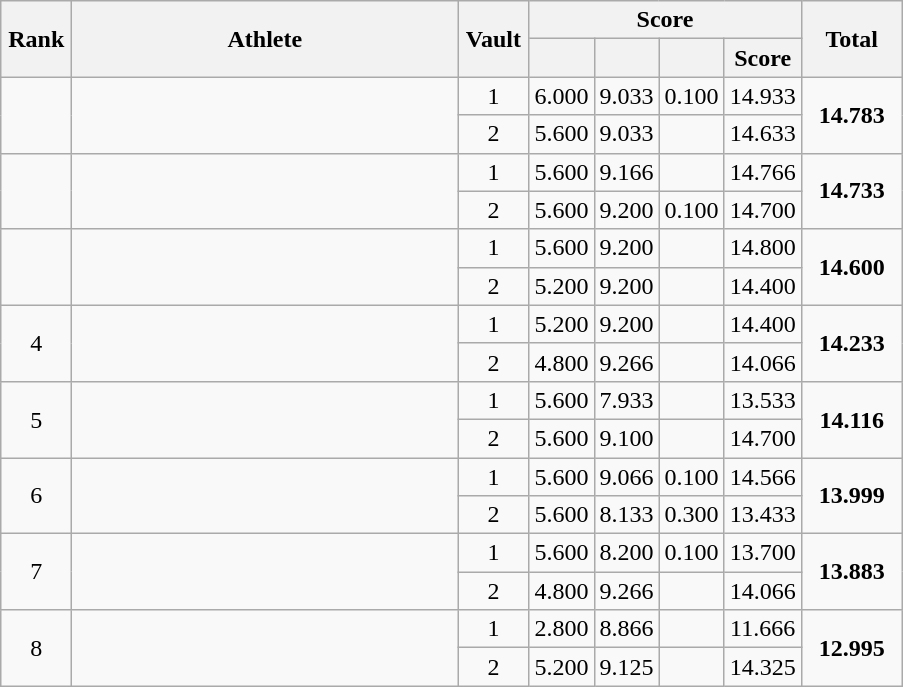<table class=wikitable style="text-align:center">
<tr>
<th width="40" rowspan="2">Rank</th>
<th width="250" rowspan="2">Athlete</th>
<th width="40" rowspan="2">Vault</th>
<th width="60" colspan="4">Score</th>
<th width="60" rowspan="2">Total</th>
</tr>
<tr>
<th></th>
<th></th>
<th></th>
<th>Score</th>
</tr>
<tr>
<td rowspan="2"></td>
<td align="left" rowspan="2"></td>
<td>1</td>
<td>6.000</td>
<td>9.033</td>
<td>0.100</td>
<td>14.933</td>
<td rowspan="2"><strong>14.783</strong></td>
</tr>
<tr>
<td>2</td>
<td>5.600</td>
<td>9.033</td>
<td></td>
<td>14.633</td>
</tr>
<tr>
<td rowspan="2"></td>
<td align="left" rowspan="2"></td>
<td>1</td>
<td>5.600</td>
<td>9.166</td>
<td></td>
<td>14.766</td>
<td rowspan="2"><strong>14.733</strong></td>
</tr>
<tr>
<td>2</td>
<td>5.600</td>
<td>9.200</td>
<td>0.100</td>
<td>14.700</td>
</tr>
<tr>
<td rowspan="2"></td>
<td align="left" rowspan="2"></td>
<td>1</td>
<td>5.600</td>
<td>9.200</td>
<td></td>
<td>14.800</td>
<td rowspan="2"><strong>14.600</strong></td>
</tr>
<tr>
<td>2</td>
<td>5.200</td>
<td>9.200</td>
<td></td>
<td>14.400</td>
</tr>
<tr>
<td rowspan="2">4</td>
<td align="left" rowspan="2"></td>
<td>1</td>
<td>5.200</td>
<td>9.200</td>
<td></td>
<td>14.400</td>
<td rowspan="2"><strong>14.233</strong></td>
</tr>
<tr>
<td>2</td>
<td>4.800</td>
<td>9.266</td>
<td></td>
<td>14.066</td>
</tr>
<tr>
<td rowspan="2">5</td>
<td align="left" rowspan="2"></td>
<td>1</td>
<td>5.600</td>
<td>7.933</td>
<td></td>
<td>13.533</td>
<td rowspan="2"><strong>14.116</strong></td>
</tr>
<tr>
<td>2</td>
<td>5.600</td>
<td>9.100</td>
<td></td>
<td>14.700</td>
</tr>
<tr>
<td rowspan="2">6</td>
<td align="left" rowspan="2"></td>
<td>1</td>
<td>5.600</td>
<td>9.066</td>
<td>0.100</td>
<td>14.566</td>
<td rowspan="2"><strong>13.999</strong></td>
</tr>
<tr>
<td>2</td>
<td>5.600</td>
<td>8.133</td>
<td>0.300</td>
<td>13.433</td>
</tr>
<tr>
<td rowspan="2">7</td>
<td align="left" rowspan="2"></td>
<td>1</td>
<td>5.600</td>
<td>8.200</td>
<td>0.100</td>
<td>13.700</td>
<td rowspan="2"><strong>13.883</strong></td>
</tr>
<tr>
<td>2</td>
<td>4.800</td>
<td>9.266</td>
<td></td>
<td>14.066</td>
</tr>
<tr>
<td rowspan="2">8</td>
<td align="left" rowspan="2"></td>
<td>1</td>
<td>2.800</td>
<td>8.866</td>
<td></td>
<td>11.666</td>
<td rowspan="2"><strong>12.995</strong></td>
</tr>
<tr>
<td>2</td>
<td>5.200</td>
<td>9.125</td>
<td></td>
<td>14.325</td>
</tr>
</table>
